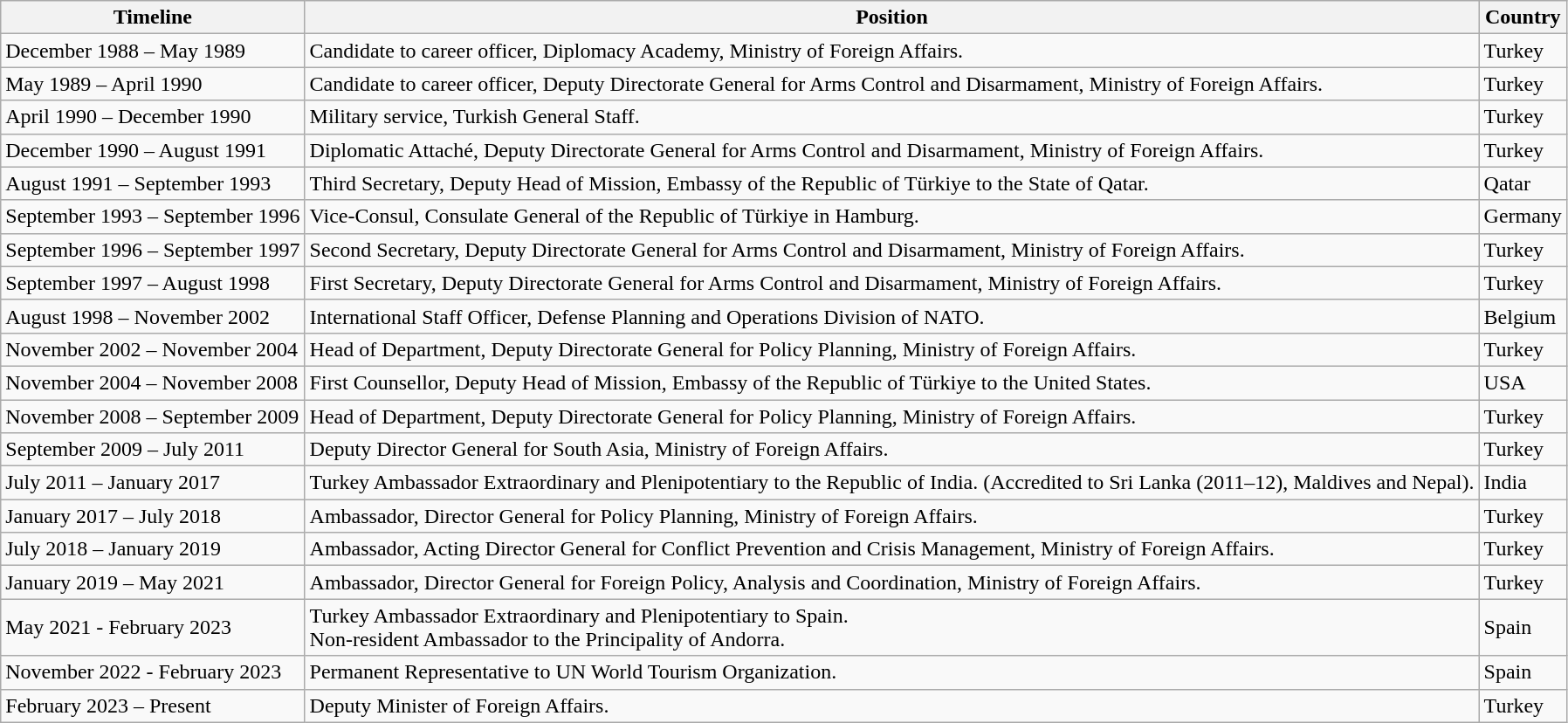<table class="wikitable sortable">
<tr>
<th>Timeline</th>
<th>Position</th>
<th>Country</th>
</tr>
<tr>
<td>December 1988 – May 1989</td>
<td>Candidate to career officer, Diplomacy Academy, Ministry of Foreign Affairs.</td>
<td>Turkey</td>
</tr>
<tr>
<td>May 1989 – April 1990</td>
<td>Candidate to career officer, Deputy Directorate General for Arms Control and Disarmament, Ministry of Foreign Affairs.</td>
<td>Turkey</td>
</tr>
<tr>
<td>April 1990 – December 1990</td>
<td>Military service, Turkish General Staff.</td>
<td>Turkey</td>
</tr>
<tr>
<td>December 1990 – August 1991</td>
<td>Diplomatic Attaché, Deputy Directorate General for Arms Control and Disarmament, Ministry of Foreign Affairs.</td>
<td>Turkey</td>
</tr>
<tr>
<td>August 1991 – September 1993</td>
<td>Third Secretary, Deputy Head of Mission, Embassy of the Republic of Türkiye to the State of Qatar.</td>
<td>Qatar</td>
</tr>
<tr>
<td>September 1993 – September 1996</td>
<td>Vice-Consul, Consulate General of the Republic of Türkiye in Hamburg.</td>
<td>Germany</td>
</tr>
<tr>
<td>September 1996 – September 1997</td>
<td>Second Secretary, Deputy Directorate General for Arms Control and Disarmament, Ministry of Foreign Affairs.</td>
<td>Turkey</td>
</tr>
<tr>
<td>September 1997 – August 1998</td>
<td>First Secretary, Deputy Directorate General for Arms Control and Disarmament, Ministry of Foreign Affairs.</td>
<td>Turkey</td>
</tr>
<tr>
<td>August 1998 – November 2002</td>
<td>International Staff Officer, Defense Planning and Operations Division of NATO.</td>
<td>Belgium</td>
</tr>
<tr>
<td>November 2002 – November 2004</td>
<td>Head of Department, Deputy Directorate General for Policy Planning, Ministry of Foreign Affairs.</td>
<td>Turkey</td>
</tr>
<tr>
<td>November 2004 – November 2008</td>
<td>First Counsellor, Deputy Head of Mission, Embassy of the Republic of Türkiye to the United States.</td>
<td>USA</td>
</tr>
<tr>
<td>November 2008 – September 2009</td>
<td>Head of Department, Deputy Directorate General for Policy Planning, Ministry of Foreign Affairs.</td>
<td>Turkey</td>
</tr>
<tr>
<td>September 2009 – July 2011</td>
<td>Deputy Director General for South Asia, Ministry of Foreign Affairs.</td>
<td>Turkey</td>
</tr>
<tr>
<td>July 2011 – January 2017</td>
<td>Turkey Ambassador Extraordinary and Plenipotentiary  to the Republic of India. (Accredited to Sri Lanka (2011–12), Maldives and Nepal).</td>
<td>India</td>
</tr>
<tr>
<td>January 2017 – July 2018</td>
<td>Ambassador, Director General for Policy Planning, Ministry of Foreign Affairs.</td>
<td>Turkey</td>
</tr>
<tr>
<td>July 2018 – January 2019</td>
<td>Ambassador, Acting Director General for Conflict Prevention and Crisis Management, Ministry of Foreign Affairs.</td>
<td>Turkey</td>
</tr>
<tr>
<td>January 2019 – May 2021</td>
<td>Ambassador, Director General for Foreign Policy, Analysis and Coordination, Ministry of Foreign Affairs.</td>
<td>Turkey</td>
</tr>
<tr>
<td>May 2021 - February 2023</td>
<td>Turkey Ambassador Extraordinary and Plenipotentiary to Spain.<br>Non-resident Ambassador to the Principality of Andorra.</td>
<td>Spain</td>
</tr>
<tr>
<td>November 2022 - February 2023</td>
<td>Permanent Representative to UN World Tourism Organization.</td>
<td>Spain</td>
</tr>
<tr>
<td>February 2023 – Present</td>
<td>Deputy Minister of Foreign Affairs.</td>
<td>Turkey</td>
</tr>
</table>
